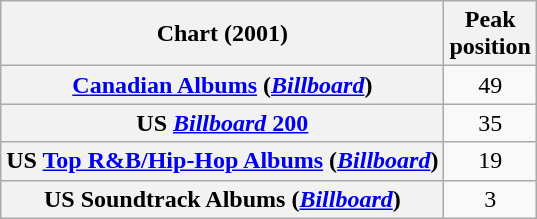<table class="wikitable sortable plainrowheaders" style="text-align:center">
<tr>
<th scope="col">Chart (2001)</th>
<th scope="col">Peak<br> position</th>
</tr>
<tr>
<th scope="row"><a href='#'>Canadian Albums</a> (<a href='#'><em>Billboard</em></a>)</th>
<td style="text-align:center;">49</td>
</tr>
<tr>
<th scope="row">US <a href='#'><em>Billboard</em> 200</a></th>
<td>35</td>
</tr>
<tr>
<th scope="row">US <a href='#'>Top R&B/Hip-Hop Albums</a> (<em><a href='#'>Billboard</a></em>)</th>
<td>19</td>
</tr>
<tr>
<th scope="row">US Soundtrack Albums (<em><a href='#'>Billboard</a></em>)</th>
<td>3</td>
</tr>
</table>
